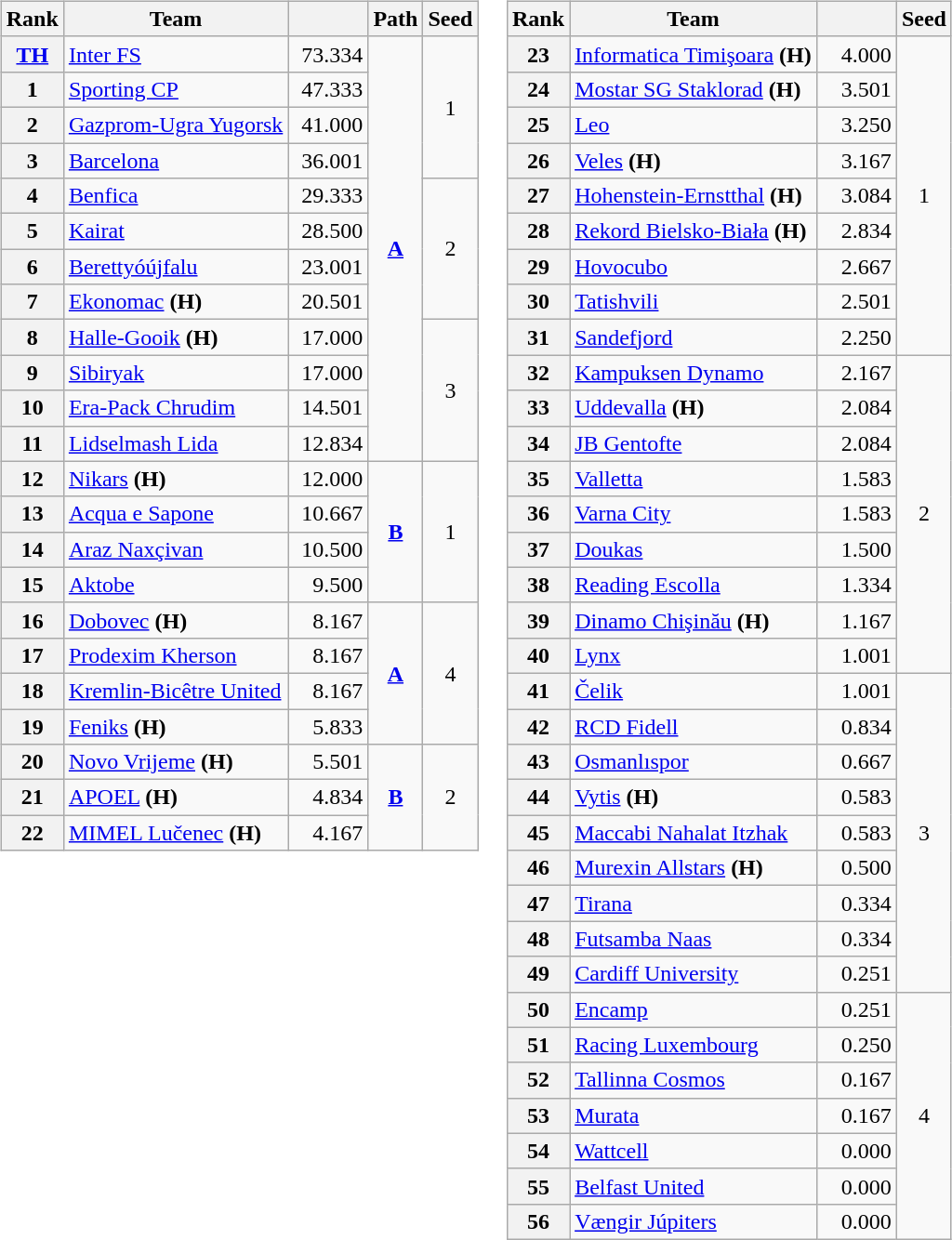<table>
<tr valign=top>
<td><br><table class="wikitable">
<tr>
<th>Rank</th>
<th>Team</th>
<th width=50></th>
<th>Path</th>
<th>Seed</th>
</tr>
<tr>
<th><a href='#'>TH</a></th>
<td> <a href='#'>Inter FS</a> </td>
<td align=right>73.334</td>
<td align=center rowspan=12><strong><a href='#'>A</a></strong></td>
<td align=center rowspan=4>1</td>
</tr>
<tr>
<th>1</th>
<td> <a href='#'>Sporting CP</a> </td>
<td align=right>47.333</td>
</tr>
<tr>
<th>2</th>
<td> <a href='#'>Gazprom-Ugra Yugorsk</a> </td>
<td align=right>41.000</td>
</tr>
<tr>
<th>3</th>
<td> <a href='#'>Barcelona</a> </td>
<td align=right>36.001</td>
</tr>
<tr>
<th>4</th>
<td> <a href='#'>Benfica</a> </td>
<td align=right>29.333</td>
<td align=center rowspan=4>2</td>
</tr>
<tr>
<th>5</th>
<td> <a href='#'>Kairat</a> </td>
<td align=right>28.500</td>
</tr>
<tr>
<th>6</th>
<td> <a href='#'>Berettyóújfalu</a> </td>
<td align=right>23.001</td>
</tr>
<tr>
<th>7</th>
<td> <a href='#'>Ekonomac</a>  <strong>(H)</strong></td>
<td align=right>20.501</td>
</tr>
<tr>
<th>8</th>
<td> <a href='#'>Halle-Gooik</a>  <strong>(H)</strong></td>
<td align=right>17.000</td>
<td align=center rowspan=4>3</td>
</tr>
<tr>
<th>9</th>
<td> <a href='#'>Sibiryak</a> </td>
<td align=right>17.000</td>
</tr>
<tr>
<th>10</th>
<td> <a href='#'>Era-Pack Chrudim</a> </td>
<td align=right>14.501</td>
</tr>
<tr>
<th>11</th>
<td> <a href='#'>Lidselmash Lida</a> </td>
<td align=right>12.834</td>
</tr>
<tr>
<th>12</th>
<td> <a href='#'>Nikars</a>  <strong>(H)</strong></td>
<td align=right>12.000</td>
<td align=center rowspan=4><strong><a href='#'>B</a></strong></td>
<td align=center rowspan=4>1</td>
</tr>
<tr>
<th>13</th>
<td> <a href='#'>Acqua e Sapone</a> </td>
<td align=right>10.667</td>
</tr>
<tr>
<th>14</th>
<td> <a href='#'>Araz Naxçivan</a> </td>
<td align=right>10.500</td>
</tr>
<tr>
<th>15</th>
<td> <a href='#'>Aktobe</a> </td>
<td align=right>9.500</td>
</tr>
<tr>
<th>16</th>
<td> <a href='#'>Dobovec</a>  <strong>(H)</strong></td>
<td align=right>8.167</td>
<td align=center rowspan=4><strong><a href='#'>A</a></strong></td>
<td align=center rowspan=4>4</td>
</tr>
<tr>
<th>17</th>
<td> <a href='#'>Prodexim Kherson</a> </td>
<td align=right>8.167</td>
</tr>
<tr>
<th>18</th>
<td> <a href='#'>Kremlin-Bicêtre United</a> </td>
<td align=right>8.167</td>
</tr>
<tr>
<th>19</th>
<td> <a href='#'>Feniks</a>  <strong>(H)</strong></td>
<td align=right>5.833</td>
</tr>
<tr>
<th>20</th>
<td> <a href='#'>Novo Vrijeme</a>  <strong>(H)</strong></td>
<td align=right>5.501</td>
<td align=center rowspan=3><strong><a href='#'>B</a></strong></td>
<td align=center rowspan=3>2</td>
</tr>
<tr>
<th>21</th>
<td> <a href='#'>APOEL</a>  <strong>(H)</strong></td>
<td align=right>4.834</td>
</tr>
<tr>
<th>22</th>
<td> <a href='#'>MIMEL Lučenec</a>  <strong>(H)</strong></td>
<td align=right>4.167</td>
</tr>
</table>
</td>
<td><br><table class="wikitable">
<tr>
<th>Rank</th>
<th>Team</th>
<th width=50></th>
<th>Seed</th>
</tr>
<tr>
<th>23</th>
<td> <a href='#'>Informatica Timişoara</a>  <strong>(H)</strong></td>
<td align=right>4.000</td>
<td align=center rowspan=9>1</td>
</tr>
<tr>
<th>24</th>
<td> <a href='#'>Mostar SG Staklorad</a>  <strong>(H)</strong></td>
<td align=right>3.501</td>
</tr>
<tr>
<th>25</th>
<td> <a href='#'>Leo</a> </td>
<td align=right>3.250</td>
</tr>
<tr>
<th>26</th>
<td> <a href='#'>Veles</a>  <strong>(H)</strong></td>
<td align=right>3.167</td>
</tr>
<tr>
<th>27</th>
<td> <a href='#'>Hohenstein-Ernstthal</a>  <strong>(H)</strong></td>
<td align=right>3.084</td>
</tr>
<tr>
<th>28</th>
<td> <a href='#'>Rekord Bielsko-Biała</a>  <strong>(H)</strong></td>
<td align=right>2.834</td>
</tr>
<tr>
<th>29</th>
<td> <a href='#'>Hovocubo</a> </td>
<td align=right>2.667</td>
</tr>
<tr>
<th>30</th>
<td> <a href='#'>Tatishvili</a> </td>
<td align=right>2.501</td>
</tr>
<tr>
<th>31</th>
<td> <a href='#'>Sandefjord</a> </td>
<td align=right>2.250</td>
</tr>
<tr>
<th>32</th>
<td> <a href='#'>Kampuksen Dynamo</a> </td>
<td align=right>2.167</td>
<td align=center rowspan=9>2</td>
</tr>
<tr>
<th>33</th>
<td> <a href='#'>Uddevalla</a>  <strong>(H)</strong></td>
<td align=right>2.084</td>
</tr>
<tr>
<th>34</th>
<td> <a href='#'>JB Gentofte</a> </td>
<td align=right>2.084</td>
</tr>
<tr>
<th>35</th>
<td> <a href='#'>Valletta</a> </td>
<td align=right>1.583</td>
</tr>
<tr>
<th>36</th>
<td> <a href='#'>Varna City</a> </td>
<td align=right>1.583</td>
</tr>
<tr>
<th>37</th>
<td> <a href='#'>Doukas</a> </td>
<td align=right>1.500</td>
</tr>
<tr>
<th>38</th>
<td> <a href='#'>Reading Escolla</a> </td>
<td align=right>1.334</td>
</tr>
<tr>
<th>39</th>
<td> <a href='#'>Dinamo Chişinău</a>  <strong>(H)</strong></td>
<td align=right>1.167</td>
</tr>
<tr>
<th>40</th>
<td> <a href='#'>Lynx</a> </td>
<td align=right>1.001</td>
</tr>
<tr>
<th>41</th>
<td> <a href='#'>Čelik</a> </td>
<td align=right>1.001</td>
<td align=center rowspan=9>3</td>
</tr>
<tr>
<th>42</th>
<td> <a href='#'>RCD Fidell</a> </td>
<td align=right>0.834</td>
</tr>
<tr>
<th>43</th>
<td> <a href='#'>Osmanlıspor</a> </td>
<td align=right>0.667</td>
</tr>
<tr>
<th>44</th>
<td> <a href='#'>Vytis</a>  <strong>(H)</strong></td>
<td align=right>0.583</td>
</tr>
<tr>
<th>45</th>
<td> <a href='#'>Maccabi Nahalat Itzhak</a> </td>
<td align=right>0.583</td>
</tr>
<tr>
<th>46</th>
<td> <a href='#'>Murexin Allstars</a>  <strong>(H)</strong></td>
<td align=right>0.500</td>
</tr>
<tr>
<th>47</th>
<td> <a href='#'>Tirana</a> </td>
<td align=right>0.334</td>
</tr>
<tr>
<th>48</th>
<td> <a href='#'>Futsamba Naas</a> </td>
<td align=right>0.334</td>
</tr>
<tr>
<th>49</th>
<td> <a href='#'>Cardiff University</a> </td>
<td align=right>0.251</td>
</tr>
<tr>
<th>50</th>
<td> <a href='#'>Encamp</a> </td>
<td align=right>0.251</td>
<td align=center rowspan=7>4</td>
</tr>
<tr>
<th>51</th>
<td> <a href='#'>Racing Luxembourg</a> </td>
<td align=right>0.250</td>
</tr>
<tr>
<th>52</th>
<td> <a href='#'>Tallinna Cosmos</a> </td>
<td align=right>0.167</td>
</tr>
<tr>
<th>53</th>
<td> <a href='#'>Murata</a> </td>
<td align=right>0.167</td>
</tr>
<tr>
<th>54</th>
<td> <a href='#'>Wattcell</a> </td>
<td align=right>0.000</td>
</tr>
<tr>
<th>55</th>
<td> <a href='#'>Belfast United</a> </td>
<td align=right>0.000</td>
</tr>
<tr>
<th>56</th>
<td> <a href='#'>Vængir Júpiters</a> </td>
<td align=right>0.000</td>
</tr>
</table>
</td>
</tr>
</table>
